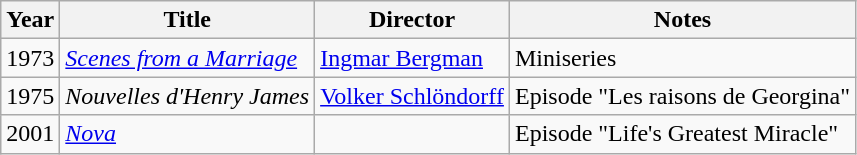<table class="wikitable">
<tr>
<th>Year</th>
<th>Title</th>
<th>Director</th>
<th>Notes</th>
</tr>
<tr>
<td>1973</td>
<td><em><a href='#'>Scenes from a Marriage</a></em></td>
<td><a href='#'>Ingmar Bergman</a></td>
<td>Miniseries</td>
</tr>
<tr>
<td>1975</td>
<td><em>Nouvelles d'Henry James</em></td>
<td><a href='#'>Volker Schlöndorff</a></td>
<td>Episode "Les raisons de Georgina"</td>
</tr>
<tr>
<td>2001</td>
<td><em><a href='#'>Nova</a></em></td>
<td></td>
<td>Episode "Life's Greatest Miracle"</td>
</tr>
</table>
